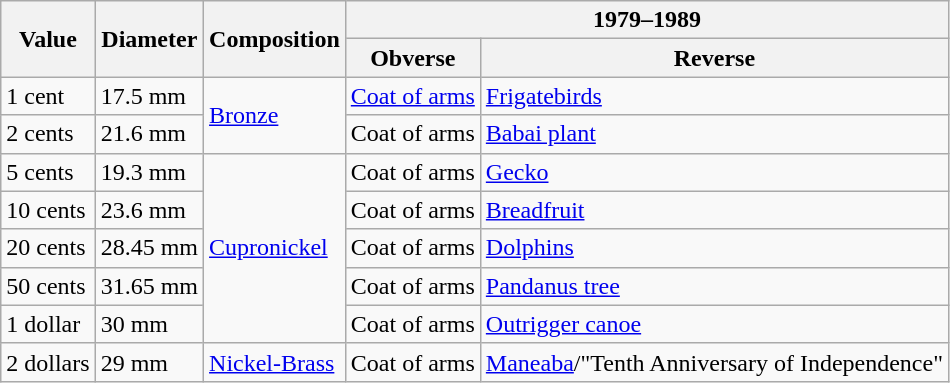<table class="wikitable">
<tr>
<th rowspan=2>Value</th>
<th rowspan=2>Diameter</th>
<th rowspan=2>Composition</th>
<th colspan=2>1979–1989</th>
</tr>
<tr>
<th>Obverse</th>
<th>Reverse</th>
</tr>
<tr>
<td>1 cent</td>
<td>17.5 mm</td>
<td rowspan=2><a href='#'>Bronze</a></td>
<td><a href='#'>Coat of arms</a></td>
<td><a href='#'>Frigatebirds</a></td>
</tr>
<tr>
<td>2 cents</td>
<td>21.6 mm</td>
<td>Coat of arms</td>
<td><a href='#'>Babai plant</a></td>
</tr>
<tr>
<td>5 cents</td>
<td>19.3 mm</td>
<td rowspan=5><a href='#'>Cupronickel</a></td>
<td>Coat of arms</td>
<td><a href='#'>Gecko</a></td>
</tr>
<tr>
<td>10 cents</td>
<td>23.6 mm</td>
<td>Coat of arms</td>
<td><a href='#'>Breadfruit</a></td>
</tr>
<tr>
<td>20 cents</td>
<td>28.45 mm</td>
<td>Coat of arms</td>
<td><a href='#'>Dolphins</a></td>
</tr>
<tr>
<td>50 cents</td>
<td>31.65 mm</td>
<td>Coat of arms</td>
<td><a href='#'>Pandanus tree</a></td>
</tr>
<tr>
<td>1 dollar</td>
<td>30 mm</td>
<td>Coat of arms</td>
<td><a href='#'>Outrigger canoe</a></td>
</tr>
<tr>
<td>2 dollars</td>
<td>29 mm</td>
<td rowspan=1><a href='#'>Nickel-Brass</a></td>
<td>Coat of arms</td>
<td><a href='#'>Maneaba</a>/"Tenth Anniversary of Independence"</td>
</tr>
</table>
